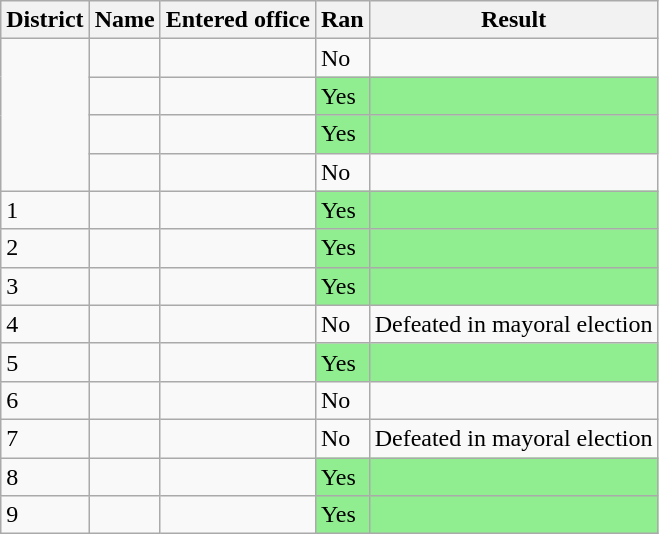<table class="wikitable sortable">
<tr>
<th>District</th>
<th>Name</th>
<th>Entered office</th>
<th>Ran</th>
<th>Result</th>
</tr>
<tr>
<td rowspan=4></td>
<td></td>
<td></td>
<td>No</td>
<td></td>
</tr>
<tr>
<td></td>
<td></td>
<td bgcolor=lightgreen>Yes</td>
<td bgcolor=lightgreen></td>
</tr>
<tr>
<td></td>
<td></td>
<td bgcolor=lightgreen>Yes</td>
<td bgcolor=lightgreen></td>
</tr>
<tr>
<td></td>
<td></td>
<td>No</td>
<td></td>
</tr>
<tr>
<td>1</td>
<td></td>
<td></td>
<td bgcolor=lightgreen>Yes</td>
<td bgcolor=lightgreen></td>
</tr>
<tr>
<td>2</td>
<td></td>
<td></td>
<td bgcolor=lightgreen>Yes</td>
<td bgcolor=lightgreen></td>
</tr>
<tr>
<td>3</td>
<td></td>
<td></td>
<td bgcolor=lightgreen>Yes</td>
<td bgcolor=lightgreen></td>
</tr>
<tr>
<td>4</td>
<td></td>
<td></td>
<td>No</td>
<td>Defeated in mayoral election</td>
</tr>
<tr>
<td>5</td>
<td></td>
<td></td>
<td bgcolor=lightgreen>Yes</td>
<td bgcolor=lightgreen></td>
</tr>
<tr>
<td>6</td>
<td> </td>
<td></td>
<td>No</td>
<td></td>
</tr>
<tr>
<td>7</td>
<td> </td>
<td></td>
<td>No</td>
<td>Defeated in mayoral election</td>
</tr>
<tr>
<td>8</td>
<td></td>
<td></td>
<td bgcolor=lightgreen>Yes</td>
<td bgcolor=lightgreen></td>
</tr>
<tr>
<td>9</td>
<td></td>
<td></td>
<td bgcolor=lightgreen>Yes</td>
<td bgcolor=lightgreen></td>
</tr>
</table>
